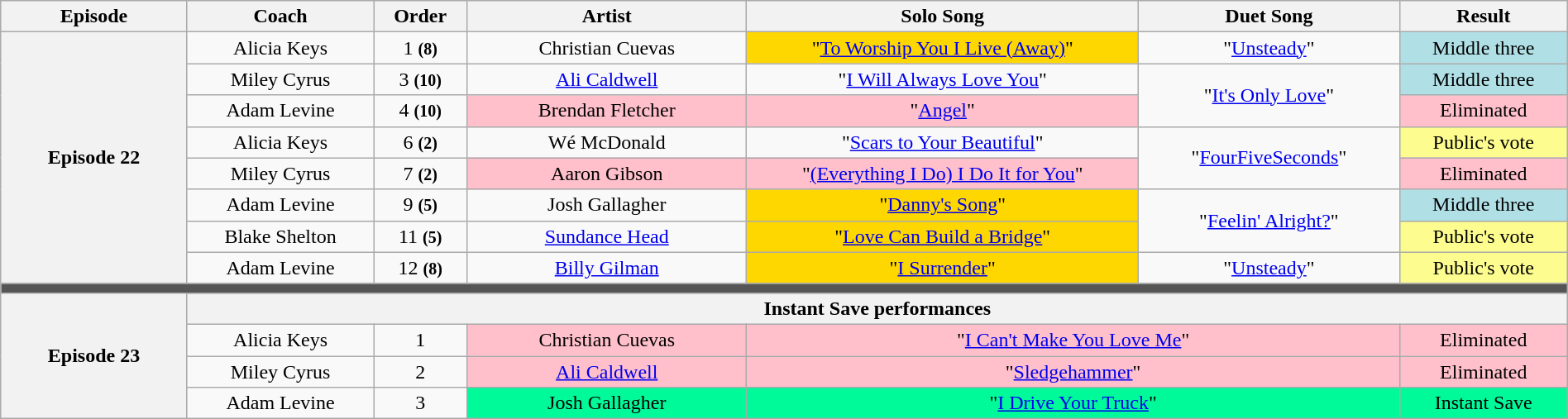<table class="wikitable" style="text-align:center; width:100%;">
<tr>
<th style="width:10%;">Episode</th>
<th style="width:10%;">Coach</th>
<th style="width:05%;">Order</th>
<th style="width:15%;">Artist</th>
<th style="width:21%;">Solo Song</th>
<th style="width:14%;">Duet Song</th>
<th style="width:9%;">Result</th>
</tr>
<tr>
<th rowspan="8" scope="row">Episode 22<br><small></small></th>
<td>Alicia Keys</td>
<td>1 <small><strong>(8)</strong></small></td>
<td>Christian Cuevas</td>
<td style="background:gold;">"<a href='#'>To Worship You I Live (Away)</a>"</td>
<td>"<a href='#'>Unsteady</a>"</td>
<td style="background:#B0E0E6;">Middle three</td>
</tr>
<tr>
<td>Miley Cyrus</td>
<td>3 <small><strong>(10)</strong></small></td>
<td><a href='#'>Ali Caldwell</a></td>
<td>"<a href='#'>I Will Always Love You</a>"</td>
<td rowspan="2">"<a href='#'>It's Only Love</a>"</td>
<td style="background:#B0E0E6;">Middle three</td>
</tr>
<tr>
<td>Adam Levine</td>
<td>4 <small><strong>(10)</strong></small></td>
<td style="background:Pink;">Brendan Fletcher</td>
<td style="background:Pink;">"<a href='#'>Angel</a>"</td>
<td style="background:Pink;">Eliminated</td>
</tr>
<tr>
<td>Alicia Keys</td>
<td>6 <small><strong>(2)</strong></small></td>
<td>Wé McDonald</td>
<td>"<a href='#'>Scars to Your Beautiful</a>"</td>
<td rowspan="2">"<a href='#'>FourFiveSeconds</a>"</td>
<td style="background:#fdfc8f;">Public's vote</td>
</tr>
<tr>
<td>Miley Cyrus</td>
<td>7 <small><strong>(2)</strong></small></td>
<td style="background:Pink;">Aaron Gibson</td>
<td style="background:Pink;">"<a href='#'>(Everything I Do) I Do It for You</a>"</td>
<td style="background:Pink;">Eliminated</td>
</tr>
<tr>
<td>Adam Levine</td>
<td>9 <small><strong>(5)</strong></small></td>
<td>Josh Gallagher</td>
<td style="background:gold;">"<a href='#'>Danny's Song</a>"</td>
<td rowspan="2">"<a href='#'>Feelin' Alright?</a>"</td>
<td style="background:#B0E0E6;">Middle three</td>
</tr>
<tr>
<td>Blake Shelton</td>
<td>11 <small><strong>(5)</strong></small></td>
<td><a href='#'>Sundance Head</a></td>
<td style="background:gold;">"<a href='#'>Love Can Build a Bridge</a>"</td>
<td style="background:#fdfc8f;">Public's vote</td>
</tr>
<tr>
<td>Adam Levine</td>
<td>12 <small><strong>(8)</strong></small></td>
<td><a href='#'>Billy Gilman</a></td>
<td style="background:gold;">"<a href='#'>I Surrender</a>"</td>
<td>"<a href='#'>Unsteady</a>"</td>
<td style="background:#fdfc8f;">Public's vote</td>
</tr>
<tr>
<td colspan="7" style="background:#555;"></td>
</tr>
<tr>
<th rowspan="5" scope="row">Episode 23<br><small></small></th>
</tr>
<tr>
<th colspan="6">Instant Save performances</th>
</tr>
<tr>
<td>Alicia Keys</td>
<td>1</td>
<td style="background:Pink;">Christian Cuevas</td>
<td style="background:Pink;" colspan="2">"<a href='#'>I Can't Make You Love Me</a>"</td>
<td style="background:Pink;">Eliminated</td>
</tr>
<tr>
<td>Miley Cyrus</td>
<td>2</td>
<td style="background:Pink;"><a href='#'>Ali Caldwell</a></td>
<td style="background:Pink;" colspan="2">"<a href='#'>Sledgehammer</a>"</td>
<td style="background:Pink;">Eliminated</td>
</tr>
<tr>
<td>Adam Levine</td>
<td>3</td>
<td style="background:#00FA9A;">Josh Gallagher</td>
<td style="background:#00FA9A;" colspan="2">"<a href='#'>I Drive Your Truck</a>"</td>
<td style="background:#00FA9A;">Instant Save</td>
</tr>
</table>
